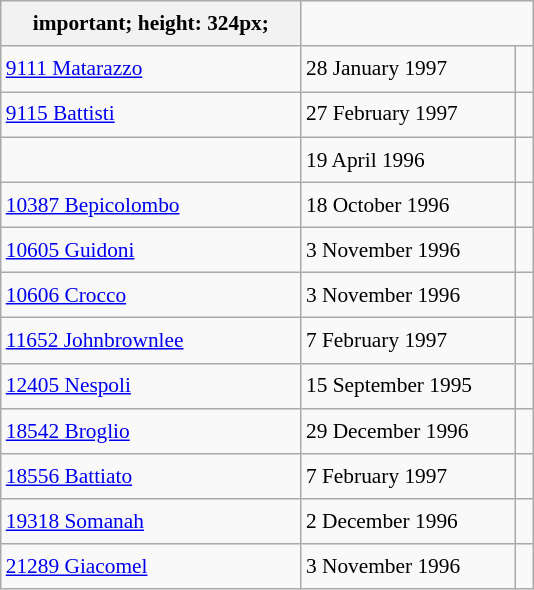<table class="wikitable" style="font-size: 89%; float: left; width: 25em; margin-right: 1em; line-height: 1.65em">
<tr>
<th>important; height: 324px;</th>
</tr>
<tr>
<td><a href='#'>9111 Matarazzo</a></td>
<td>28 January 1997</td>
<td> </td>
</tr>
<tr>
<td><a href='#'>9115 Battisti</a></td>
<td>27 February 1997</td>
<td> </td>
</tr>
<tr>
<td></td>
<td>19 April 1996</td>
<td> </td>
</tr>
<tr>
<td><a href='#'>10387 Bepicolombo</a></td>
<td>18 October 1996</td>
<td> </td>
</tr>
<tr>
<td><a href='#'>10605 Guidoni</a></td>
<td>3 November 1996</td>
<td> </td>
</tr>
<tr>
<td><a href='#'>10606 Crocco</a></td>
<td>3 November 1996</td>
<td> </td>
</tr>
<tr>
<td><a href='#'>11652 Johnbrownlee</a></td>
<td>7 February 1997</td>
<td> </td>
</tr>
<tr>
<td><a href='#'>12405 Nespoli</a></td>
<td>15 September 1995</td>
<td> </td>
</tr>
<tr>
<td><a href='#'>18542 Broglio</a></td>
<td>29 December 1996</td>
<td> </td>
</tr>
<tr>
<td><a href='#'>18556 Battiato</a></td>
<td>7 February 1997</td>
<td> </td>
</tr>
<tr>
<td><a href='#'>19318 Somanah</a></td>
<td>2 December 1996</td>
<td> </td>
</tr>
<tr>
<td><a href='#'>21289 Giacomel</a></td>
<td>3 November 1996</td>
<td> </td>
</tr>
</table>
